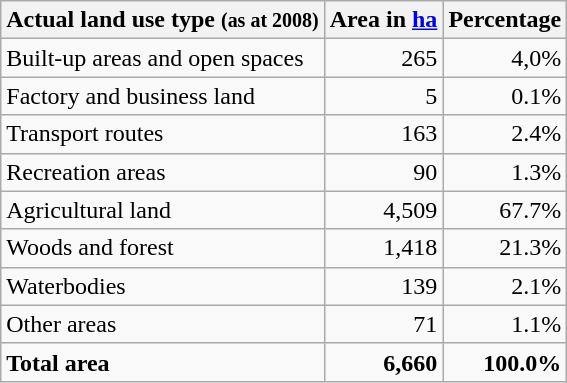<table class="wikitable sortable">
<tr class="hintergrundfarbe6">
<th class="unsortable">Actual land use type <small>(as at 2008)</small></th>
<th>Area in <a href='#'>ha</a></th>
<th>Percentage</th>
</tr>
<tr>
<td>Built-up areas and open spaces</td>
<td align="right">265</td>
<td align="right">4,0%</td>
</tr>
<tr>
<td>Factory and business land</td>
<td align="right">5</td>
<td align="right">0.1%</td>
</tr>
<tr>
<td>Transport routes</td>
<td align="right">163</td>
<td align="right">2.4%</td>
</tr>
<tr>
<td>Recreation areas</td>
<td align="right">90</td>
<td align="right">1.3%</td>
</tr>
<tr>
<td>Agricultural land</td>
<td align="right">4,509</td>
<td align="right">67.7%</td>
</tr>
<tr>
<td>Woods and forest</td>
<td align="right">1,418</td>
<td align="right">21.3%</td>
</tr>
<tr>
<td>Waterbodies</td>
<td align="right">139</td>
<td align="right">2.1%</td>
</tr>
<tr>
<td>Other areas</td>
<td align="right">71</td>
<td align="right">1.1%</td>
</tr>
<tr class="hintergrundfarbe8">
<td><strong>Total area</strong></td>
<td align="right"><strong>6,660</strong></td>
<td align="right"><strong>100.0%</strong></td>
</tr>
</table>
